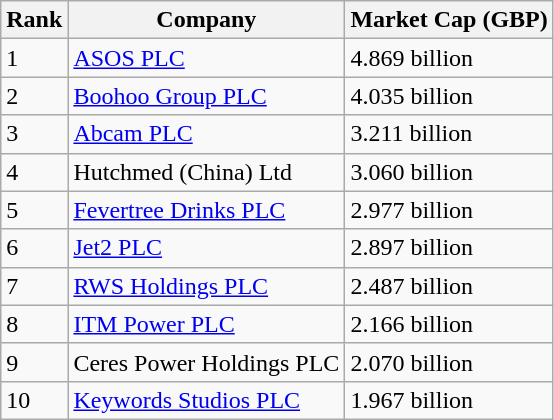<table class="wikitable">
<tr>
<th>Rank</th>
<th>Company</th>
<th>Market Cap (GBP)</th>
</tr>
<tr>
<td>1</td>
<td><a href='#'>ASOS PLC</a></td>
<td>4.869 billion</td>
</tr>
<tr>
<td>2</td>
<td><a href='#'>Boohoo Group PLC</a></td>
<td>4.035 billion</td>
</tr>
<tr>
<td>3</td>
<td><a href='#'>Abcam PLC</a></td>
<td>3.211 billion</td>
</tr>
<tr>
<td>4</td>
<td>Hutchmed (China) Ltd</td>
<td>3.060 billion</td>
</tr>
<tr>
<td>5</td>
<td><a href='#'>Fevertree Drinks PLC</a></td>
<td>2.977 billion</td>
</tr>
<tr>
<td>6</td>
<td><a href='#'>Jet2 PLC</a></td>
<td>2.897 billion</td>
</tr>
<tr>
<td>7</td>
<td><a href='#'>RWS Holdings PLC</a></td>
<td>2.487 billion</td>
</tr>
<tr>
<td>8</td>
<td><a href='#'>ITM Power PLC</a></td>
<td>2.166 billion</td>
</tr>
<tr>
<td>9</td>
<td>Ceres Power Holdings PLC</td>
<td>2.070 billion</td>
</tr>
<tr>
<td>10</td>
<td><a href='#'>Keywords Studios PLC</a></td>
<td>1.967 billion</td>
</tr>
</table>
